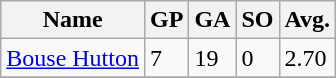<table class="wikitable">
<tr>
<th>Name</th>
<th>GP</th>
<th>GA</th>
<th>SO</th>
<th>Avg.</th>
</tr>
<tr>
<td><a href='#'>Bouse Hutton</a></td>
<td>7</td>
<td>19</td>
<td>0</td>
<td>2.70</td>
</tr>
<tr>
</tr>
</table>
